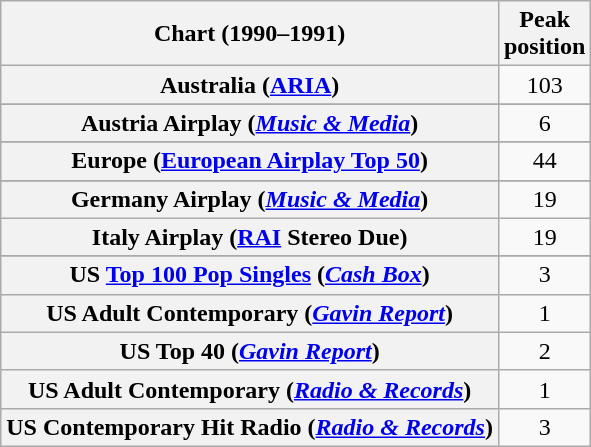<table class="wikitable sortable plainrowheaders" style="text-align:center">
<tr>
<th>Chart (1990–1991)</th>
<th>Peak<br>position</th>
</tr>
<tr>
<th scope="row">Australia (<a href='#'>ARIA</a>)</th>
<td>103</td>
</tr>
<tr>
</tr>
<tr>
<th scope="row">Austria Airplay (<em><a href='#'>Music & Media</a></em>)</th>
<td>6</td>
</tr>
<tr>
</tr>
<tr>
</tr>
<tr>
<th scope="row">Europe (<a href='#'>European Airplay Top 50</a>)</th>
<td>44</td>
</tr>
<tr>
</tr>
<tr>
<th scope="row">Germany Airplay (<em><a href='#'>Music & Media</a></em>)</th>
<td>19</td>
</tr>
<tr>
<th scope="row">Italy Airplay (<a href='#'>RAI</a> Stereo Due)</th>
<td>19</td>
</tr>
<tr>
</tr>
<tr>
</tr>
<tr>
</tr>
<tr>
</tr>
<tr>
</tr>
<tr>
</tr>
<tr>
</tr>
<tr>
<th scope="row">US <a href='#'>Top 100 Pop Singles</a> (<em><a href='#'>Cash Box</a></em>)</th>
<td>3</td>
</tr>
<tr>
<th scope="row">US Adult Contemporary (<em><a href='#'>Gavin Report</a></em>)</th>
<td>1</td>
</tr>
<tr>
<th scope="row">US Top 40 (<em><a href='#'>Gavin Report</a></em>)</th>
<td>2</td>
</tr>
<tr>
<th scope="row">US Adult Contemporary (<em><a href='#'>Radio & Records</a></em>)</th>
<td>1</td>
</tr>
<tr>
<th scope="row">US Contemporary Hit Radio (<em><a href='#'>Radio & Records</a></em>)</th>
<td>3</td>
</tr>
</table>
